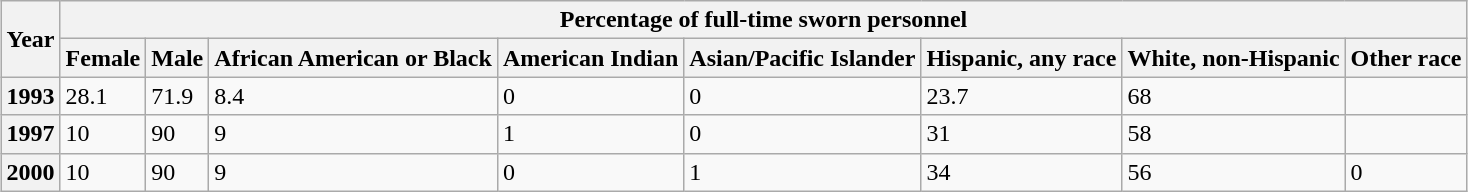<table class="wikitable" style="margin: 0 auto 0 auto;">
<tr>
<th rowspan=2>Year</th>
<th colspan=8>Percentage of full-time sworn personnel</th>
</tr>
<tr>
<th>Female</th>
<th>Male</th>
<th>African American or Black</th>
<th>American Indian</th>
<th>Asian/Pacific Islander</th>
<th>Hispanic, any race</th>
<th>White, non-Hispanic</th>
<th>Other race</th>
</tr>
<tr>
<th>1993</th>
<td>28.1</td>
<td>71.9</td>
<td>8.4</td>
<td>0</td>
<td>0</td>
<td>23.7</td>
<td>68</td>
<td></td>
</tr>
<tr>
<th>1997</th>
<td>10</td>
<td>90</td>
<td>9</td>
<td>1</td>
<td>0</td>
<td>31</td>
<td>58</td>
<td></td>
</tr>
<tr>
<th>2000</th>
<td>10</td>
<td>90</td>
<td>9</td>
<td>0</td>
<td>1</td>
<td>34</td>
<td>56</td>
<td>0</td>
</tr>
</table>
